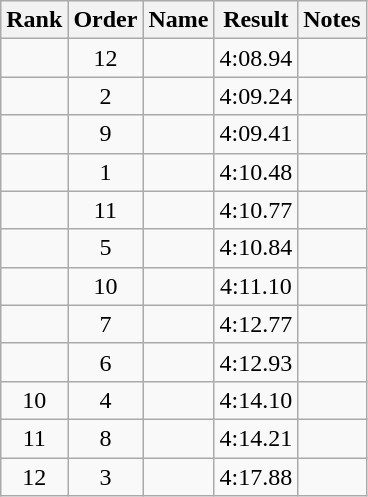<table class="wikitable sortable" style="text-align:center">
<tr>
<th>Rank</th>
<th>Order</th>
<th>Name</th>
<th>Result</th>
<th>Notes</th>
</tr>
<tr>
<td></td>
<td>12</td>
<td align="left"></td>
<td>4:08.94</td>
<td></td>
</tr>
<tr>
<td></td>
<td>2</td>
<td align="left"></td>
<td>4:09.24</td>
<td></td>
</tr>
<tr>
<td></td>
<td>9</td>
<td align="left"></td>
<td>4:09.41</td>
<td></td>
</tr>
<tr>
<td></td>
<td>1</td>
<td align="left"></td>
<td>4:10.48</td>
<td></td>
</tr>
<tr>
<td></td>
<td>11</td>
<td align="left"></td>
<td>4:10.77</td>
<td></td>
</tr>
<tr>
<td></td>
<td>5</td>
<td align="left"></td>
<td>4:10.84</td>
<td></td>
</tr>
<tr>
<td></td>
<td>10</td>
<td align="left"></td>
<td>4:11.10</td>
<td></td>
</tr>
<tr>
<td></td>
<td>7</td>
<td align="left"></td>
<td>4:12.77</td>
<td></td>
</tr>
<tr>
<td></td>
<td>6</td>
<td align="left"></td>
<td>4:12.93</td>
<td></td>
</tr>
<tr>
<td>10</td>
<td>4</td>
<td align="left"></td>
<td>4:14.10</td>
<td></td>
</tr>
<tr>
<td>11</td>
<td>8</td>
<td align="left"></td>
<td>4:14.21</td>
<td></td>
</tr>
<tr>
<td>12</td>
<td>3</td>
<td align="left"></td>
<td>4:17.88</td>
<td></td>
</tr>
</table>
